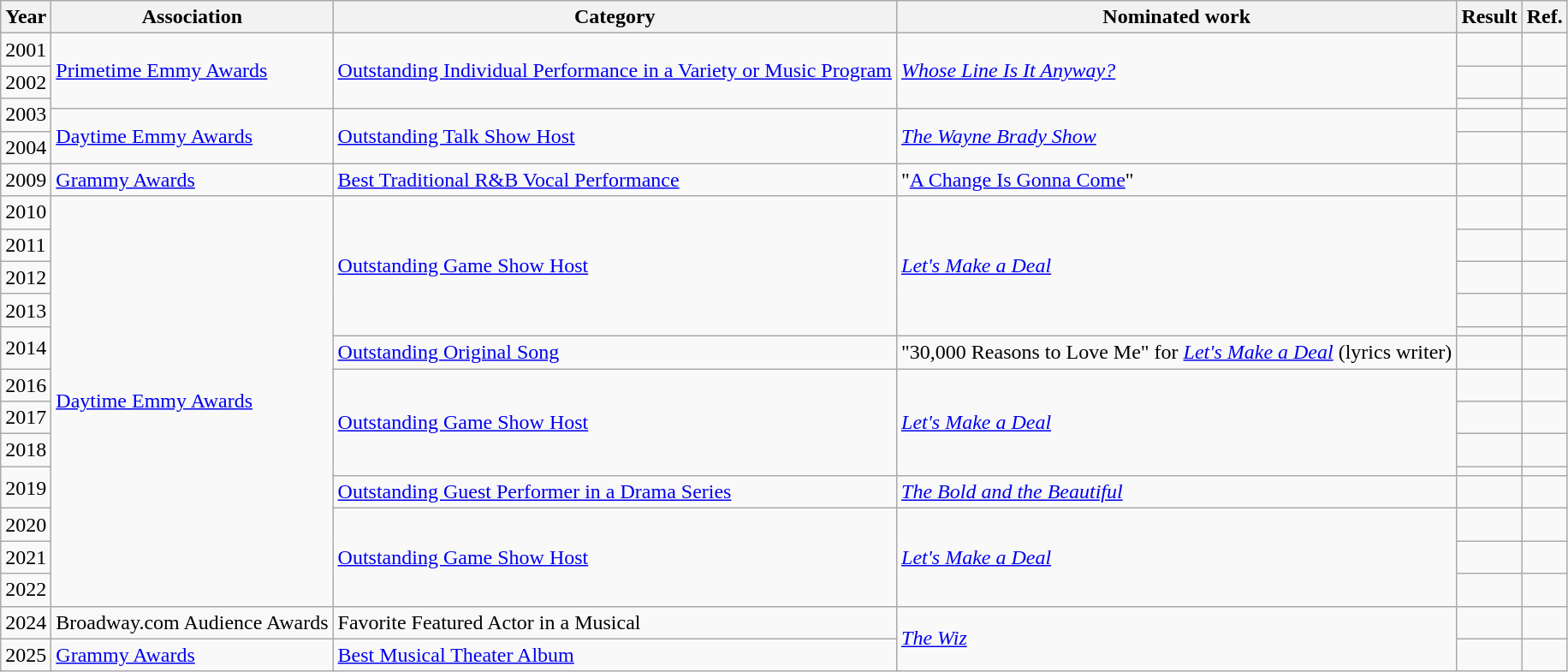<table class="wikitable plainrowheaders">
<tr>
<th scope="col">Year</th>
<th scope="col">Association</th>
<th scope="col">Category</th>
<th scope="col">Nominated work</th>
<th scope="col">Result</th>
<th>Ref.</th>
</tr>
<tr>
<td>2001</td>
<td rowspan="3"><a href='#'>Primetime Emmy Awards</a></td>
<td rowspan="3"><a href='#'>Outstanding Individual Performance in a Variety or Music Program</a></td>
<td rowspan="3"><em><a href='#'>Whose Line Is It Anyway?</a></em></td>
<td></td>
<td></td>
</tr>
<tr>
<td>2002</td>
<td></td>
<td></td>
</tr>
<tr>
<td rowspan="2">2003</td>
<td></td>
<td></td>
</tr>
<tr>
<td rowspan="2"><a href='#'>Daytime Emmy Awards</a></td>
<td rowspan="2"><a href='#'>Outstanding Talk Show Host</a></td>
<td rowspan="2"><em><a href='#'>The Wayne Brady Show</a></em></td>
<td></td>
<td></td>
</tr>
<tr>
<td>2004</td>
<td></td>
<td></td>
</tr>
<tr>
<td>2009</td>
<td><a href='#'>Grammy Awards</a></td>
<td><a href='#'>Best Traditional R&B Vocal Performance</a></td>
<td>"<a href='#'>A Change Is Gonna Come</a>"</td>
<td></td>
<td></td>
</tr>
<tr>
<td>2010</td>
<td rowspan="14"><a href='#'>Daytime Emmy Awards</a></td>
<td rowspan="5"><a href='#'>Outstanding Game Show Host</a></td>
<td rowspan="5"><em><a href='#'>Let's Make a Deal</a></em></td>
<td></td>
<td></td>
</tr>
<tr>
<td>2011</td>
<td></td>
<td></td>
</tr>
<tr>
<td>2012</td>
<td></td>
<td></td>
</tr>
<tr>
<td>2013</td>
<td></td>
<td></td>
</tr>
<tr>
<td rowspan="2">2014</td>
<td></td>
<td></td>
</tr>
<tr>
<td><a href='#'>Outstanding Original Song</a></td>
<td>"30,000 Reasons to Love Me" for <em><a href='#'>Let's Make a Deal</a></em> (lyrics writer)</td>
<td></td>
<td></td>
</tr>
<tr>
<td>2016</td>
<td rowspan="4"><a href='#'>Outstanding Game Show Host</a></td>
<td rowspan="4"><em><a href='#'>Let's Make a Deal</a></em></td>
<td></td>
<td></td>
</tr>
<tr>
<td>2017</td>
<td></td>
<td></td>
</tr>
<tr>
<td>2018</td>
<td></td>
<td></td>
</tr>
<tr>
<td rowspan="2">2019</td>
<td></td>
<td></td>
</tr>
<tr>
<td><a href='#'>Outstanding Guest Performer in a Drama Series</a></td>
<td><em><a href='#'>The Bold and the Beautiful</a></em></td>
<td></td>
<td></td>
</tr>
<tr>
<td>2020</td>
<td rowspan="3"><a href='#'>Outstanding Game Show Host</a></td>
<td rowspan="3"><em><a href='#'>Let's Make a Deal</a></em></td>
<td></td>
<td></td>
</tr>
<tr>
<td>2021</td>
<td></td>
<td></td>
</tr>
<tr>
<td>2022</td>
<td></td>
<td></td>
</tr>
<tr>
<td>2024</td>
<td>Broadway.com Audience Awards</td>
<td>Favorite Featured Actor in a Musical</td>
<td rowspan="2"><em><a href='#'>The Wiz</a></em></td>
<td></td>
<td></td>
</tr>
<tr>
<td>2025</td>
<td><a href='#'>Grammy Awards</a></td>
<td><a href='#'>Best Musical Theater Album</a></td>
<td></td>
<td></td>
</tr>
</table>
